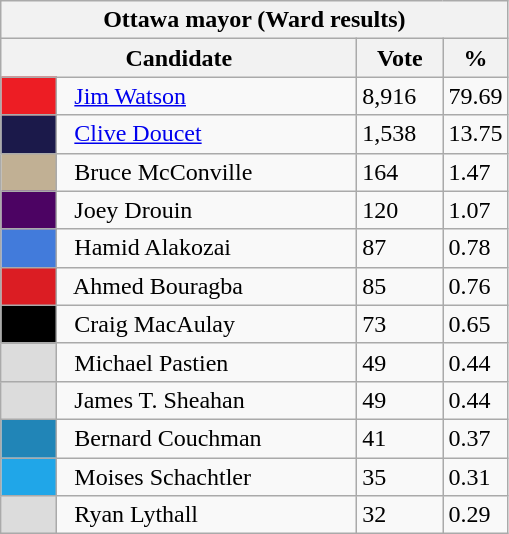<table class="wikitable">
<tr>
<th colspan="4">Ottawa mayor (Ward results)</th>
</tr>
<tr>
<th bgcolor="#DDDDFF" width="230px" colspan="2">Candidate</th>
<th bgcolor="#DDDDFF" width="50px">Vote</th>
<th bgcolor="#DDDDFF" width="30px">%</th>
</tr>
<tr>
<td bgcolor=#ED1D24 width="30px"> </td>
<td>  <a href='#'>Jim Watson</a></td>
<td>8,916</td>
<td>79.69</td>
</tr>
<tr>
<td bgcolor=#1B194A width="30px"> </td>
<td>  <a href='#'>Clive Doucet</a></td>
<td>1,538</td>
<td>13.75</td>
</tr>
<tr>
<td bgcolor=#C1B094 width="30px"> </td>
<td>  Bruce McConville</td>
<td>164</td>
<td>1.47</td>
</tr>
<tr>
<td bgcolor=#4C0363 width="30px"> </td>
<td>  Joey Drouin</td>
<td>120</td>
<td>1.07</td>
</tr>
<tr>
<td bgcolor=#427BDB width="30px"> </td>
<td>  Hamid Alakozai</td>
<td>87</td>
<td>0.78</td>
</tr>
<tr>
<td bgcolor=#DB1D23 width="30px"> </td>
<td>  Ahmed Bouragba</td>
<td>85</td>
<td>0.76</td>
</tr>
<tr>
<td bgcolor=#000000 width="30px"> </td>
<td>  Craig MacAulay</td>
<td>73</td>
<td>0.65</td>
</tr>
<tr>
<td bgcolor=#DCDCDC width="30px"> </td>
<td>  Michael Pastien</td>
<td>49</td>
<td>0.44</td>
</tr>
<tr>
<td bgcolor=#DCDCDC width="30px"> </td>
<td>  James T. Sheahan</td>
<td>49</td>
<td>0.44</td>
</tr>
<tr>
<td bgcolor=#2185B7 width="30px"> </td>
<td>  Bernard Couchman</td>
<td>41</td>
<td>0.37</td>
</tr>
<tr>
<td bgcolor=#20A6E8 width="30px"> </td>
<td>  Moises Schachtler</td>
<td>35</td>
<td>0.31</td>
</tr>
<tr>
<td bgcolor=#DCDCDC width="30px"> </td>
<td>  Ryan Lythall</td>
<td>32</td>
<td>0.29</td>
</tr>
</table>
